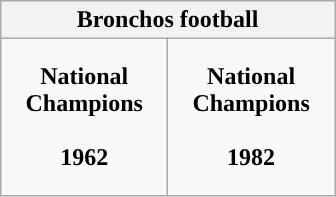<table class="wikitable" style="float:left; margin-right:1em; text-align:center;">
<tr>
<th colspan=2>Bronchos football</th>
</tr>
<tr>
<td style="padding:1em"><strong>National<br>Champions<br><br>1962</strong></td>
<td style="padding:1em"><strong>National<br>Champions<br><br>1982</strong></td>
</tr>
</table>
